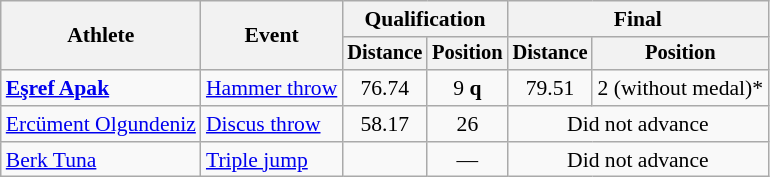<table class=wikitable style="font-size:90%">
<tr>
<th rowspan="2">Athlete</th>
<th rowspan="2">Event</th>
<th colspan="2">Qualification</th>
<th colspan="2">Final</th>
</tr>
<tr style="font-size:95%">
<th>Distance</th>
<th>Position</th>
<th>Distance</th>
<th>Position</th>
</tr>
<tr align=center>
<td align=left><strong><a href='#'>Eşref Apak</a></strong></td>
<td align=left><a href='#'>Hammer throw</a></td>
<td>76.74</td>
<td>9 <strong>q</strong></td>
<td>79.51</td>
<td>2 (without medal)*</td>
</tr>
<tr align=center>
<td align=left><a href='#'>Ercüment Olgundeniz</a></td>
<td align=left><a href='#'>Discus throw</a></td>
<td>58.17</td>
<td>26</td>
<td colspan=2>Did not advance</td>
</tr>
<tr align=center>
<td align=left><a href='#'>Berk Tuna</a></td>
<td align=left><a href='#'>Triple jump</a></td>
<td></td>
<td>—</td>
<td colspan=2>Did not advance</td>
</tr>
</table>
